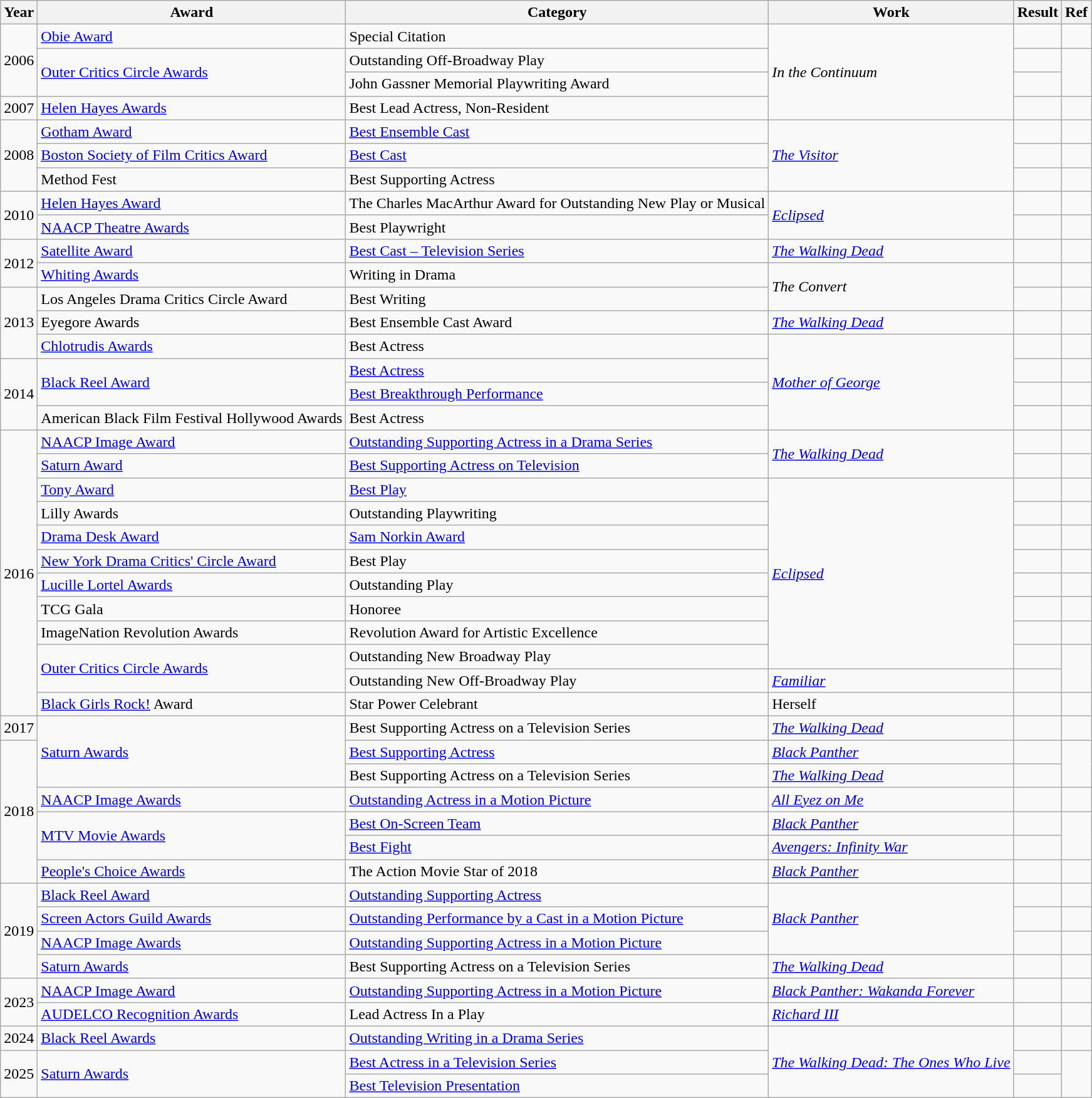<table class="wikitable">
<tr>
<th>Year</th>
<th>Award</th>
<th>Category</th>
<th>Work</th>
<th>Result</th>
<th>Ref</th>
</tr>
<tr>
<td rowspan="3">2006</td>
<td><a href='#'>Obie Award</a></td>
<td>Special Citation</td>
<td rowspan="4"><em>In the Continuum</em></td>
<td></td>
<td></td>
</tr>
<tr>
<td rowspan="2"><a href='#'>Outer Critics Circle Awards</a></td>
<td>Outstanding Off-Broadway Play</td>
<td></td>
<td rowspan="2"></td>
</tr>
<tr>
<td>John Gassner Memorial Playwriting Award</td>
<td></td>
</tr>
<tr>
<td>2007</td>
<td><a href='#'>Helen Hayes Awards</a></td>
<td>Best Lead Actress, Non-Resident</td>
<td></td>
<td></td>
</tr>
<tr>
<td rowspan="3">2008</td>
<td><a href='#'>Gotham Award</a></td>
<td><a href='#'>Best Ensemble Cast</a></td>
<td rowspan="3"><em><a href='#'>The Visitor</a></em></td>
<td></td>
<td></td>
</tr>
<tr>
<td><a href='#'>Boston Society of Film Critics Award</a></td>
<td><a href='#'>Best Cast</a></td>
<td></td>
<td></td>
</tr>
<tr>
<td>Method Fest</td>
<td>Best Supporting Actress</td>
<td></td>
<td></td>
</tr>
<tr>
<td rowspan="2">2010</td>
<td><a href='#'>Helen Hayes Award</a></td>
<td>The Charles MacArthur Award for Outstanding New Play or Musical</td>
<td rowspan="2"><em><a href='#'>Eclipsed</a></em></td>
<td></td>
<td></td>
</tr>
<tr>
<td><a href='#'>NAACP Theatre Awards</a></td>
<td>Best Playwright</td>
<td></td>
<td></td>
</tr>
<tr>
<td rowspan="2">2012</td>
<td><a href='#'>Satellite Award</a></td>
<td><a href='#'>Best Cast – Television Series</a></td>
<td><em><a href='#'>The Walking Dead</a></em></td>
<td></td>
<td></td>
</tr>
<tr>
<td><a href='#'>Whiting Awards</a></td>
<td>Writing in Drama</td>
<td rowspan="2"><em>The Convert</em></td>
<td></td>
<td></td>
</tr>
<tr>
<td rowspan="3">2013</td>
<td>Los Angeles Drama Critics Circle Award</td>
<td>Best Writing</td>
<td></td>
<td></td>
</tr>
<tr>
<td>Eyegore Awards</td>
<td>Best Ensemble Cast Award</td>
<td><em><a href='#'>The Walking Dead</a></em></td>
<td></td>
<td></td>
</tr>
<tr>
<td><a href='#'>Chlotrudis Awards</a></td>
<td>Best Actress</td>
<td rowspan="4"><em><a href='#'>Mother of George</a></em></td>
<td></td>
<td></td>
</tr>
<tr>
<td rowspan="3">2014</td>
<td rowspan="2"><a href='#'>Black Reel Award</a></td>
<td><a href='#'>Best Actress</a></td>
<td></td>
<td></td>
</tr>
<tr>
<td><a href='#'>Best Breakthrough Performance</a></td>
<td></td>
<td></td>
</tr>
<tr>
<td>American Black Film Festival Hollywood Awards</td>
<td>Best Actress</td>
<td></td>
<td></td>
</tr>
<tr>
<td rowspan="12">2016</td>
<td><a href='#'>NAACP Image Award</a></td>
<td><a href='#'>Outstanding Supporting Actress in a Drama Series</a></td>
<td rowspan="2"><em><a href='#'>The Walking Dead</a></em></td>
<td></td>
<td></td>
</tr>
<tr>
<td><a href='#'>Saturn Award</a></td>
<td><a href='#'>Best Supporting Actress on Television</a></td>
<td></td>
<td></td>
</tr>
<tr>
<td><a href='#'>Tony Award</a></td>
<td><a href='#'>Best Play</a></td>
<td rowspan="8"><em><a href='#'>Eclipsed</a></em></td>
<td></td>
<td></td>
</tr>
<tr>
<td>Lilly Awards</td>
<td>Outstanding Playwriting</td>
<td></td>
<td></td>
</tr>
<tr>
<td><a href='#'>Drama Desk Award</a></td>
<td><a href='#'>Sam Norkin Award</a></td>
<td></td>
<td></td>
</tr>
<tr>
<td><a href='#'>New York Drama Critics' Circle Award</a></td>
<td>Best Play</td>
<td></td>
<td></td>
</tr>
<tr>
<td><a href='#'>Lucille Lortel Awards</a></td>
<td>Outstanding Play</td>
<td></td>
<td></td>
</tr>
<tr>
<td>TCG Gala</td>
<td>Honoree</td>
<td></td>
<td></td>
</tr>
<tr>
<td>ImageNation Revolution Awards</td>
<td>Revolution Award for Artistic Excellence</td>
<td></td>
<td></td>
</tr>
<tr>
<td rowspan="2"><a href='#'>Outer Critics Circle Awards</a></td>
<td>Outstanding New Broadway Play</td>
<td></td>
<td rowspan="2"></td>
</tr>
<tr>
<td>Outstanding New Off-Broadway Play</td>
<td><em><a href='#'>Familiar</a></em></td>
<td></td>
</tr>
<tr>
<td><a href='#'>Black Girls Rock!</a> Award</td>
<td>Star Power Celebrant</td>
<td>Herself</td>
<td></td>
<td></td>
</tr>
<tr>
<td>2017</td>
<td rowspan="3"><a href='#'>Saturn Awards</a></td>
<td>Best Supporting Actress on a Television Series</td>
<td><em><a href='#'>The Walking Dead</a></em></td>
<td></td>
<td></td>
</tr>
<tr>
<td rowspan="6">2018</td>
<td><a href='#'>Best Supporting Actress</a></td>
<td><em><a href='#'>Black Panther</a></em></td>
<td></td>
<td rowspan="2"></td>
</tr>
<tr>
<td>Best Supporting Actress on a Television Series</td>
<td><em><a href='#'>The Walking Dead</a></em></td>
<td></td>
</tr>
<tr>
<td><a href='#'>NAACP Image Awards</a></td>
<td><a href='#'>Outstanding Actress in a Motion Picture</a></td>
<td><em><a href='#'>All Eyez on Me</a></em></td>
<td></td>
<td></td>
</tr>
<tr>
<td rowspan="2"><a href='#'>MTV Movie Awards</a></td>
<td><a href='#'>Best On-Screen Team</a></td>
<td><em><a href='#'>Black Panther</a></em></td>
<td></td>
<td rowspan="2"></td>
</tr>
<tr>
<td><a href='#'>Best Fight</a></td>
<td><em><a href='#'>Avengers: Infinity War</a></em></td>
<td></td>
</tr>
<tr>
<td><a href='#'>People's Choice Awards</a></td>
<td>The Action Movie Star of 2018</td>
<td><em><a href='#'>Black Panther</a></em></td>
<td></td>
<td></td>
</tr>
<tr>
<td rowspan="4">2019</td>
<td><a href='#'>Black Reel Award</a></td>
<td><a href='#'>Outstanding Supporting Actress</a></td>
<td rowspan="3"><em><a href='#'>Black Panther</a></em></td>
<td></td>
<td></td>
</tr>
<tr>
<td><a href='#'>Screen Actors Guild Awards</a></td>
<td><a href='#'>Outstanding Performance by a Cast in a Motion Picture</a></td>
<td></td>
<td></td>
</tr>
<tr>
<td><a href='#'>NAACP Image Awards</a></td>
<td><a href='#'>Outstanding Supporting Actress in a Motion Picture</a></td>
<td></td>
<td></td>
</tr>
<tr>
<td><a href='#'>Saturn Awards</a></td>
<td>Best Supporting Actress on a Television Series</td>
<td><em><a href='#'>The Walking Dead</a></em></td>
<td></td>
<td></td>
</tr>
<tr>
<td rowspan="2">2023</td>
<td><a href='#'>NAACP Image Award</a></td>
<td><a href='#'>Outstanding Supporting Actress in a Motion Picture</a></td>
<td><em><a href='#'>Black Panther: Wakanda Forever</a></em></td>
<td></td>
<td></td>
</tr>
<tr>
<td><a href='#'>AUDELCO Recognition Awards</a></td>
<td>Lead Actress In a Play</td>
<td><em><a href='#'>Richard III</a></em></td>
<td></td>
<td></td>
</tr>
<tr>
<td>2024</td>
<td><a href='#'>Black Reel Awards</a></td>
<td><a href='#'>Outstanding Writing in a Drama Series</a></td>
<td rowspan="3"><em><a href='#'>The Walking Dead: The Ones Who Live</a></em></td>
<td></td>
<td></td>
</tr>
<tr>
<td rowspan="2">2025</td>
<td rowspan="2"><a href='#'>Saturn Awards</a></td>
<td><a href='#'>Best Actress in a Television Series</a></td>
<td></td>
<td rowspan="2"></td>
</tr>
<tr>
<td><a href='#'>Best Television Presentation</a></td>
<td></td>
</tr>
</table>
